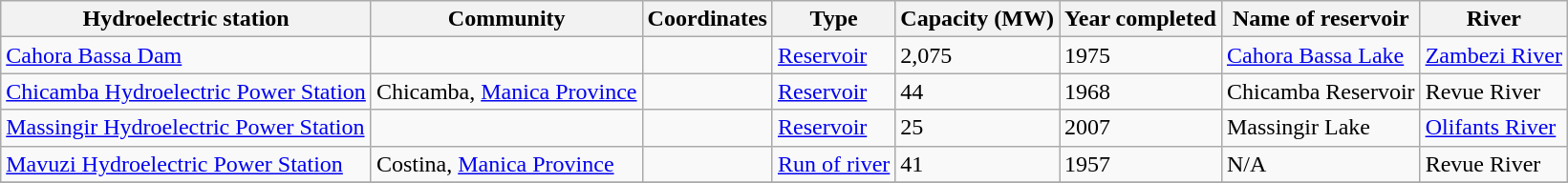<table class="wikitable">
<tr>
<th>Hydroelectric station</th>
<th>Community</th>
<th>Coordinates</th>
<th>Type</th>
<th>Capacity (MW)</th>
<th>Year completed</th>
<th>Name of reservoir</th>
<th>River</th>
</tr>
<tr>
<td><a href='#'>Cahora Bassa Dam</a></td>
<td></td>
<td></td>
<td><a href='#'>Reservoir</a></td>
<td>2,075</td>
<td>1975</td>
<td><a href='#'>Cahora Bassa Lake</a></td>
<td><a href='#'>Zambezi River</a></td>
</tr>
<tr>
<td><a href='#'>Chicamba Hydroelectric Power Station</a></td>
<td>Chicamba, <a href='#'>Manica Province</a></td>
<td></td>
<td><a href='#'>Reservoir</a></td>
<td>44</td>
<td>1968</td>
<td>Chicamba Reservoir</td>
<td>Revue River</td>
</tr>
<tr>
<td><a href='#'>Massingir Hydroelectric Power Station</a></td>
<td></td>
<td></td>
<td><a href='#'>Reservoir</a></td>
<td>25</td>
<td>2007</td>
<td>Massingir Lake</td>
<td><a href='#'>Olifants River</a></td>
</tr>
<tr>
<td><a href='#'>Mavuzi Hydroelectric Power Station</a></td>
<td>Costina, <a href='#'>Manica Province</a></td>
<td></td>
<td><a href='#'>Run of river</a></td>
<td>41</td>
<td>1957</td>
<td>N/A</td>
<td>Revue River</td>
</tr>
<tr>
</tr>
</table>
